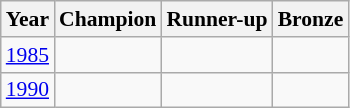<table class="wikitable" style="font-size:90%">
<tr>
<th>Year</th>
<th>Champion</th>
<th>Runner-up</th>
<th>Bronze</th>
</tr>
<tr>
<td><a href='#'>1985</a></td>
<td></td>
<td></td>
<td></td>
</tr>
<tr>
<td><a href='#'>1990</a></td>
<td></td>
<td></td>
<td></td>
</tr>
</table>
